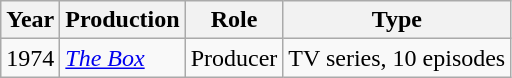<table class="wikitable">
<tr>
<th>Year</th>
<th>Production</th>
<th>Role</th>
<th>Type</th>
</tr>
<tr>
<td>1974</td>
<td><em><a href='#'>The Box</a></em></td>
<td>Producer</td>
<td>TV series, 10 episodes</td>
</tr>
</table>
